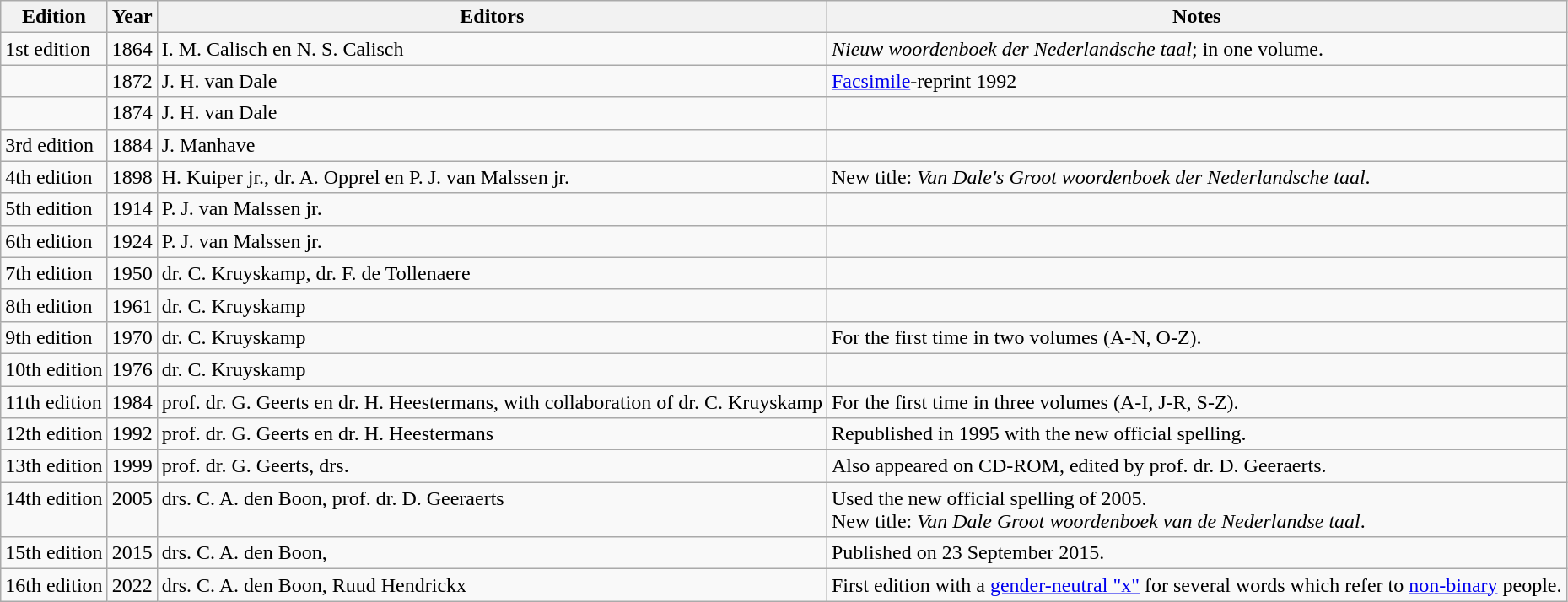<table class="wikitable sortable">
<tr>
<th class="unsortable">Edition</th>
<th>Year</th>
<th>Editors</th>
<th class="unsortable">Notes</th>
</tr>
<tr valign=top>
<td>1st edition</td>
<td>1864</td>
<td>I. M. Calisch en N. S. Calisch</td>
<td><em>Nieuw woordenboek der Nederlandsche taal</em>; in one volume.</td>
</tr>
<tr valign=top>
<td></td>
<td>1872</td>
<td>J. H. van Dale</td>
<td><a href='#'>Facsimile</a>-reprint 1992</td>
</tr>
<tr valign=top>
<td></td>
<td>1874</td>
<td>J. H. van Dale</td>
<td></td>
</tr>
<tr valign=top>
<td>3rd edition</td>
<td>1884</td>
<td>J. Manhave</td>
<td></td>
</tr>
<tr valign=top>
<td>4th edition</td>
<td>1898</td>
<td>H. Kuiper jr., dr. A. Opprel en P. J. van Malssen jr.</td>
<td>New title: <em>Van Dale's Groot woordenboek der Nederlandsche taal</em>.</td>
</tr>
<tr valign=top>
<td>5th edition</td>
<td>1914</td>
<td>P. J. van Malssen jr.</td>
<td></td>
</tr>
<tr valign=top>
<td>6th edition</td>
<td>1924</td>
<td>P. J. van Malssen jr.</td>
<td></td>
</tr>
<tr valign=top>
<td>7th edition</td>
<td>1950</td>
<td>dr. C. Kruyskamp, dr. F. de Tollenaere</td>
<td></td>
</tr>
<tr valign=top>
<td>8th edition</td>
<td>1961</td>
<td>dr. C. Kruyskamp</td>
<td></td>
</tr>
<tr valign=top>
<td>9th edition</td>
<td>1970</td>
<td>dr. C. Kruyskamp</td>
<td>For the first time in two volumes (A-N, O-Z).</td>
</tr>
<tr valign=top>
<td>10th edition</td>
<td>1976</td>
<td>dr. C. Kruyskamp</td>
<td></td>
</tr>
<tr valign=top>
<td>11th edition</td>
<td>1984</td>
<td>prof. dr. G. Geerts en dr. H. Heestermans, with collaboration of dr. C. Kruyskamp</td>
<td>For the first time in three volumes (A-I, J-R, S-Z).</td>
</tr>
<tr valign=top>
<td>12th edition</td>
<td>1992</td>
<td>prof. dr. G. Geerts en dr. H. Heestermans</td>
<td>Republished in 1995 with the new official spelling.</td>
</tr>
<tr valign=top>
<td>13th edition</td>
<td>1999</td>
<td>prof. dr. G. Geerts, drs. </td>
<td>Also appeared on CD-ROM, edited by prof. dr. D. Geeraerts.</td>
</tr>
<tr valign=top>
<td>14th edition</td>
<td>2005</td>
<td>drs. C. A. den Boon, prof. dr. D. Geeraerts</td>
<td>Used the new official spelling of 2005.<br>New title: <em>Van Dale Groot woordenboek van de Nederlandse taal</em>.</td>
</tr>
<tr valign=top>
<td>15th edition</td>
<td>2015</td>
<td>drs. C. A. den Boon, </td>
<td>Published on 23 September 2015.</td>
</tr>
<tr>
<td>16th edition</td>
<td>2022</td>
<td>drs. C. A. den Boon, Ruud Hendrickx</td>
<td>First edition with a <a href='#'>gender-neutral "x"</a> for several words which refer to <a href='#'>non-binary</a> people.</td>
</tr>
</table>
